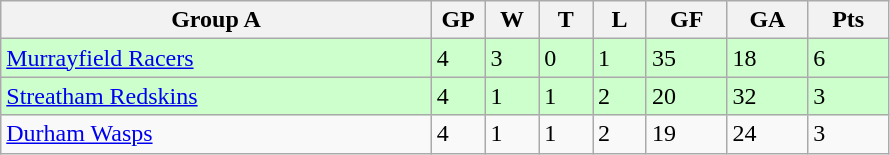<table class="wikitable">
<tr>
<th width="40%">Group A</th>
<th width="5%">GP</th>
<th width="5%">W</th>
<th width="5%">T</th>
<th width="5%">L</th>
<th width="7.5%">GF</th>
<th width="7.5%">GA</th>
<th width="7.5%">Pts</th>
</tr>
<tr bgcolor="#CCFFCC">
<td><a href='#'>Murrayfield Racers</a></td>
<td>4</td>
<td>3</td>
<td>0</td>
<td>1</td>
<td>35</td>
<td>18</td>
<td>6</td>
</tr>
<tr bgcolor="#CCFFCC">
<td><a href='#'>Streatham Redskins</a></td>
<td>4</td>
<td>1</td>
<td>1</td>
<td>2</td>
<td>20</td>
<td>32</td>
<td>3</td>
</tr>
<tr>
<td><a href='#'>Durham Wasps</a></td>
<td>4</td>
<td>1</td>
<td>1</td>
<td>2</td>
<td>19</td>
<td>24</td>
<td>3</td>
</tr>
</table>
